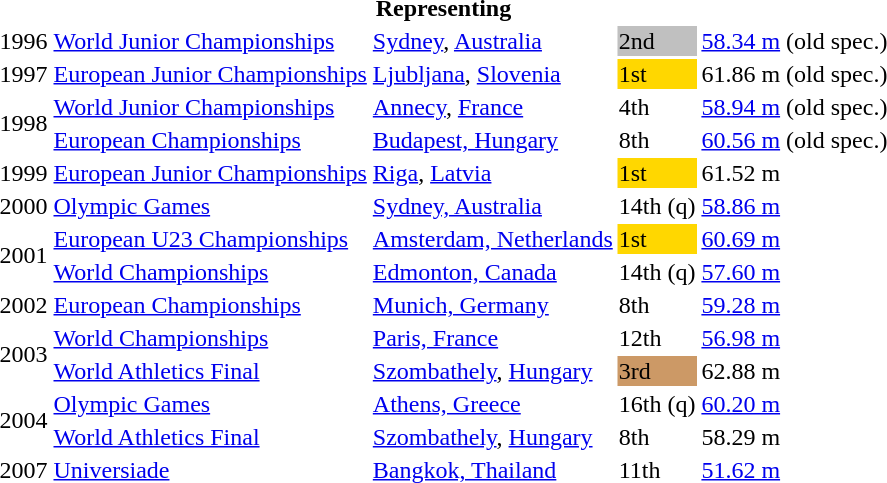<table>
<tr>
<th colspan="5">Representing </th>
</tr>
<tr>
<td>1996</td>
<td><a href='#'>World Junior Championships</a></td>
<td><a href='#'>Sydney</a>, <a href='#'>Australia</a></td>
<td bgcolor="silver">2nd</td>
<td><a href='#'>58.34 m</a> (old spec.)</td>
</tr>
<tr>
<td>1997</td>
<td><a href='#'>European Junior Championships</a></td>
<td><a href='#'>Ljubljana</a>, <a href='#'>Slovenia</a></td>
<td bgcolor="gold">1st</td>
<td>61.86 m (old spec.)</td>
</tr>
<tr>
<td rowspan=2>1998</td>
<td><a href='#'>World Junior Championships</a></td>
<td><a href='#'>Annecy</a>, <a href='#'>France</a></td>
<td>4th</td>
<td><a href='#'>58.94 m</a> (old spec.)</td>
</tr>
<tr>
<td><a href='#'>European Championships</a></td>
<td><a href='#'>Budapest, Hungary</a></td>
<td>8th</td>
<td><a href='#'>60.56 m</a> (old spec.)</td>
</tr>
<tr>
<td>1999</td>
<td><a href='#'>European Junior Championships</a></td>
<td><a href='#'>Riga</a>, <a href='#'>Latvia</a></td>
<td bgcolor="gold">1st</td>
<td>61.52 m</td>
</tr>
<tr>
<td>2000</td>
<td><a href='#'>Olympic Games</a></td>
<td><a href='#'>Sydney, Australia</a></td>
<td>14th (q)</td>
<td><a href='#'>58.86 m</a></td>
</tr>
<tr>
<td rowspan=2>2001</td>
<td><a href='#'>European U23 Championships</a></td>
<td><a href='#'>Amsterdam, Netherlands</a></td>
<td bgcolor="gold">1st</td>
<td><a href='#'>60.69 m</a></td>
</tr>
<tr>
<td><a href='#'>World Championships</a></td>
<td><a href='#'>Edmonton, Canada</a></td>
<td>14th (q)</td>
<td><a href='#'>57.60 m</a></td>
</tr>
<tr>
<td>2002</td>
<td><a href='#'>European Championships</a></td>
<td><a href='#'>Munich, Germany</a></td>
<td>8th</td>
<td><a href='#'>59.28 m</a></td>
</tr>
<tr>
<td rowspan=2>2003</td>
<td><a href='#'>World Championships</a></td>
<td><a href='#'>Paris, France</a></td>
<td>12th</td>
<td><a href='#'>56.98 m</a></td>
</tr>
<tr>
<td><a href='#'>World Athletics Final</a></td>
<td><a href='#'>Szombathely</a>, <a href='#'>Hungary</a></td>
<td bgcolor="cc9966">3rd</td>
<td>62.88 m</td>
</tr>
<tr>
<td rowspan=2>2004</td>
<td><a href='#'>Olympic Games</a></td>
<td><a href='#'>Athens, Greece</a></td>
<td>16th (q)</td>
<td><a href='#'>60.20 m</a></td>
</tr>
<tr>
<td><a href='#'>World Athletics Final</a></td>
<td><a href='#'>Szombathely</a>, <a href='#'>Hungary</a></td>
<td>8th</td>
<td>58.29 m</td>
</tr>
<tr>
<td>2007</td>
<td><a href='#'>Universiade</a></td>
<td><a href='#'>Bangkok, Thailand</a></td>
<td>11th</td>
<td><a href='#'>51.62 m</a></td>
</tr>
</table>
